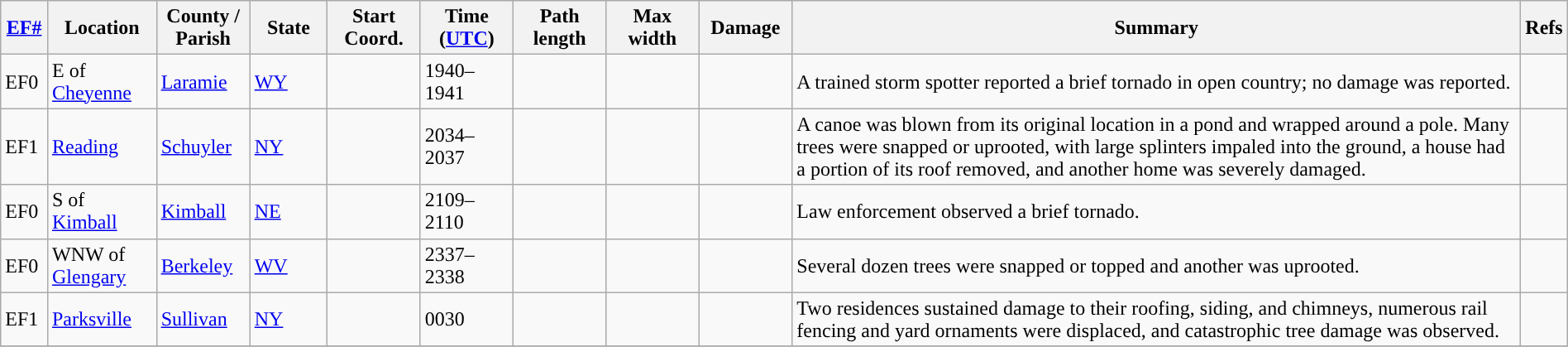<table class="wikitable sortable" style="width:100%;">
<tr>
<th scope="col" width="3%" align="center"><a href='#'>EF#</a></th>
<th scope="col" width="7%" align="center" class="unsortable">Location</th>
<th scope="col" width="6%" align="center" class="unsortable">County / Parish</th>
<th scope="col" width="5%" align="center">State</th>
<th scope="col" width="6%" align="center">Start Coord.</th>
<th scope="col" width="6%" align="center">Time (<a href='#'>UTC</a>)</th>
<th scope="col" width="6%" align="center">Path length</th>
<th scope="col" width="6%" align="center">Max width</th>
<th scope="col" width="6%" align="center">Damage</th>
<th scope="col" width="48%" class="unsortable" align="center">Summary</th>
<th scope="col" width="48%" class="unsortable" align="center">Refs</th>
</tr>
<tr>
<td>EF0</td>
<td>E of <a href='#'>Cheyenne</a></td>
<td><a href='#'>Laramie</a></td>
<td><a href='#'>WY</a></td>
<td></td>
<td>1940–1941</td>
<td></td>
<td></td>
<td></td>
<td>A trained storm spotter reported a brief tornado in open country; no damage was reported.</td>
<td></td>
</tr>
<tr>
<td>EF1</td>
<td><a href='#'>Reading</a></td>
<td><a href='#'>Schuyler</a></td>
<td><a href='#'>NY</a></td>
<td></td>
<td>2034–2037</td>
<td></td>
<td></td>
<td></td>
<td>A canoe was blown  from its original location in a pond and wrapped around a pole. Many trees were snapped or uprooted, with large splinters impaled into the ground, a house had a portion of its roof removed, and another home was severely damaged.</td>
<td></td>
</tr>
<tr>
<td>EF0</td>
<td>S of <a href='#'>Kimball</a></td>
<td><a href='#'>Kimball</a></td>
<td><a href='#'>NE</a></td>
<td></td>
<td>2109–2110</td>
<td></td>
<td></td>
<td></td>
<td>Law enforcement observed a brief tornado.</td>
<td></td>
</tr>
<tr>
<td>EF0</td>
<td>WNW of <a href='#'>Glengary</a></td>
<td><a href='#'>Berkeley</a></td>
<td><a href='#'>WV</a></td>
<td></td>
<td>2337–2338</td>
<td></td>
<td></td>
<td></td>
<td>Several dozen trees were snapped or topped and another was uprooted.</td>
<td></td>
</tr>
<tr>
<td>EF1</td>
<td><a href='#'>Parksville</a></td>
<td><a href='#'>Sullivan</a></td>
<td><a href='#'>NY</a></td>
<td></td>
<td>0030</td>
<td></td>
<td></td>
<td></td>
<td>Two residences sustained damage to their roofing, siding, and chimneys, numerous rail fencing and yard ornaments were displaced, and catastrophic tree damage was observed.</td>
<td></td>
</tr>
<tr>
</tr>
</table>
